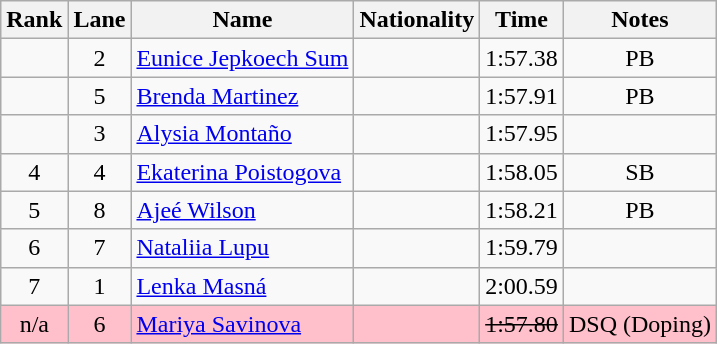<table class="wikitable sortable" style="text-align:center">
<tr>
<th>Rank</th>
<th>Lane</th>
<th>Name</th>
<th>Nationality</th>
<th>Time</th>
<th>Notes</th>
</tr>
<tr>
<td></td>
<td>2</td>
<td align=left><a href='#'>Eunice Jepkoech Sum</a></td>
<td align=left></td>
<td>1:57.38</td>
<td>PB</td>
</tr>
<tr>
<td></td>
<td>5</td>
<td align=left><a href='#'>Brenda Martinez</a></td>
<td align=left></td>
<td>1:57.91</td>
<td>PB</td>
</tr>
<tr>
<td></td>
<td>3</td>
<td align=left><a href='#'>Alysia Montaño</a></td>
<td align=left></td>
<td>1:57.95</td>
<td></td>
</tr>
<tr>
<td>4</td>
<td>4</td>
<td align=left><a href='#'>Ekaterina Poistogova</a></td>
<td align=left></td>
<td>1:58.05</td>
<td>SB</td>
</tr>
<tr>
<td>5</td>
<td>8</td>
<td align=left><a href='#'>Ajeé Wilson</a></td>
<td align=left></td>
<td>1:58.21</td>
<td>PB</td>
</tr>
<tr>
<td>6</td>
<td>7</td>
<td align=left><a href='#'>Nataliia Lupu</a></td>
<td align=left></td>
<td>1:59.79</td>
<td></td>
</tr>
<tr>
<td>7</td>
<td>1</td>
<td align=left><a href='#'>Lenka Masná</a></td>
<td align=left></td>
<td>2:00.59</td>
<td></td>
</tr>
<tr bgcolor=pink>
<td>n/a</td>
<td>6</td>
<td align=left><a href='#'>Mariya Savinova</a></td>
<td align=left></td>
<td><s>1:57.80</s></td>
<td>DSQ (Doping)</td>
</tr>
</table>
